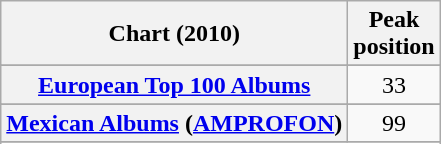<table class="wikitable sortable plainrowheaders" style="text-align:center">
<tr>
<th scope="col">Chart (2010)</th>
<th scope="col">Peak<br>position</th>
</tr>
<tr>
</tr>
<tr>
</tr>
<tr>
</tr>
<tr>
</tr>
<tr>
</tr>
<tr>
</tr>
<tr>
<th scope="row"><a href='#'>European Top 100 Albums</a></th>
<td>33</td>
</tr>
<tr>
</tr>
<tr>
</tr>
<tr>
</tr>
<tr>
</tr>
<tr>
<th scope="row"><a href='#'>Mexican Albums</a> (<a href='#'>AMPROFON</a>)</th>
<td>99</td>
</tr>
<tr>
</tr>
<tr>
</tr>
<tr>
</tr>
<tr>
</tr>
<tr>
</tr>
<tr>
</tr>
<tr>
</tr>
<tr>
</tr>
<tr>
</tr>
</table>
